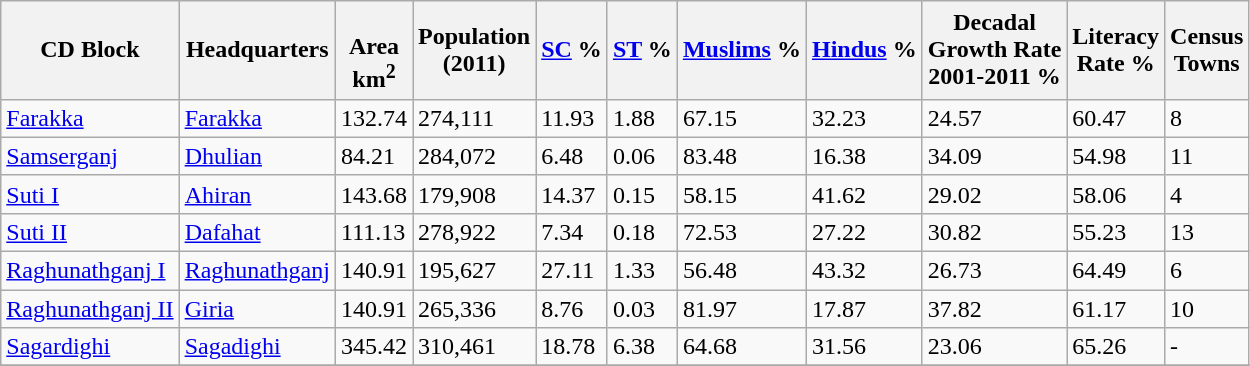<table class="wikitable sortable">
<tr>
<th>CD Block</th>
<th>Headquarters</th>
<th><br>Area<br>km<sup>2</sup></th>
<th>Population<br>(2011)</th>
<th><a href='#'>SC</a> %</th>
<th><a href='#'>ST</a> %</th>
<th><a href='#'>Muslims</a> %</th>
<th><a href='#'>Hindus</a> %</th>
<th>Decadal<br> Growth Rate<br> 2001-2011 %</th>
<th>Literacy<br> Rate %</th>
<th>Census<br>Towns</th>
</tr>
<tr>
<td><a href='#'>Farakka</a></td>
<td><a href='#'>Farakka</a></td>
<td>132.74</td>
<td>274,111</td>
<td>11.93</td>
<td>1.88</td>
<td>67.15</td>
<td>32.23</td>
<td>24.57</td>
<td>60.47</td>
<td>8</td>
</tr>
<tr>
<td><a href='#'>Samserganj</a></td>
<td><a href='#'>Dhulian</a></td>
<td>84.21</td>
<td>284,072</td>
<td>6.48</td>
<td>0.06</td>
<td>83.48</td>
<td>16.38</td>
<td>34.09</td>
<td>54.98</td>
<td>11</td>
</tr>
<tr>
<td><a href='#'>Suti I</a></td>
<td><a href='#'>Ahiran</a></td>
<td>143.68</td>
<td>179,908</td>
<td>14.37</td>
<td>0.15</td>
<td>58.15</td>
<td>41.62</td>
<td>29.02</td>
<td>58.06</td>
<td>4</td>
</tr>
<tr>
<td><a href='#'>Suti II</a></td>
<td><a href='#'>Dafahat</a></td>
<td>111.13</td>
<td>278,922</td>
<td>7.34</td>
<td>0.18</td>
<td>72.53</td>
<td>27.22</td>
<td>30.82</td>
<td>55.23</td>
<td>13</td>
</tr>
<tr>
<td><a href='#'>Raghunathganj I</a></td>
<td><a href='#'>Raghunathganj</a></td>
<td>140.91</td>
<td>195,627</td>
<td>27.11</td>
<td>1.33</td>
<td>56.48</td>
<td>43.32</td>
<td>26.73</td>
<td>64.49</td>
<td>6</td>
</tr>
<tr>
<td><a href='#'>Raghunathganj II</a></td>
<td><a href='#'>Giria</a></td>
<td>140.91</td>
<td>265,336</td>
<td>8.76</td>
<td>0.03</td>
<td>81.97</td>
<td>17.87</td>
<td>37.82</td>
<td>61.17</td>
<td>10</td>
</tr>
<tr>
<td><a href='#'>Sagardighi</a></td>
<td><a href='#'>Sagadighi</a></td>
<td>345.42</td>
<td>310,461</td>
<td>18.78</td>
<td>6.38</td>
<td>64.68</td>
<td>31.56</td>
<td>23.06</td>
<td>65.26</td>
<td>-</td>
</tr>
<tr>
</tr>
</table>
